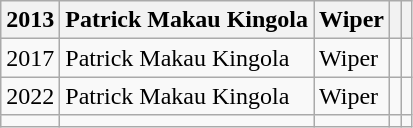<table class="wikitable">
<tr>
<th>2013</th>
<th>Patrick Makau Kingola</th>
<th>Wiper</th>
<th></th>
<th></th>
</tr>
<tr>
<td>2017</td>
<td>Patrick Makau Kingola</td>
<td>Wiper</td>
<td></td>
<td></td>
</tr>
<tr>
<td>2022</td>
<td>Patrick Makau Kingola</td>
<td>Wiper</td>
<td></td>
<td></td>
</tr>
<tr>
<td></td>
<td></td>
<td></td>
<td></td>
<td></td>
</tr>
</table>
